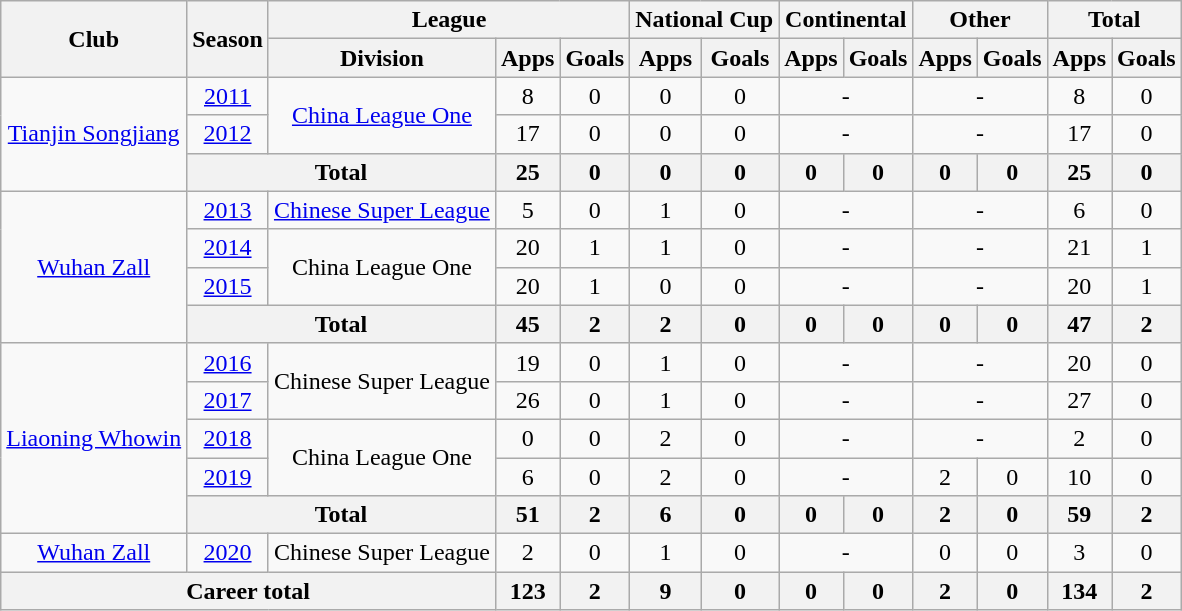<table class="wikitable" style="text-align: center">
<tr>
<th rowspan="2">Club</th>
<th rowspan="2">Season</th>
<th colspan="3">League</th>
<th colspan="2">National Cup</th>
<th colspan="2">Continental</th>
<th colspan="2">Other</th>
<th colspan="2">Total</th>
</tr>
<tr>
<th>Division</th>
<th>Apps</th>
<th>Goals</th>
<th>Apps</th>
<th>Goals</th>
<th>Apps</th>
<th>Goals</th>
<th>Apps</th>
<th>Goals</th>
<th>Apps</th>
<th>Goals</th>
</tr>
<tr>
<td rowspan=3><a href='#'>Tianjin Songjiang</a></td>
<td><a href='#'>2011</a></td>
<td rowspan="2"><a href='#'>China League One</a></td>
<td>8</td>
<td>0</td>
<td>0</td>
<td>0</td>
<td colspan="2">-</td>
<td colspan="2">-</td>
<td>8</td>
<td>0</td>
</tr>
<tr>
<td><a href='#'>2012</a></td>
<td>17</td>
<td>0</td>
<td>0</td>
<td>0</td>
<td colspan="2">-</td>
<td colspan="2">-</td>
<td>17</td>
<td>0</td>
</tr>
<tr>
<th colspan=2>Total</th>
<th>25</th>
<th>0</th>
<th>0</th>
<th>0</th>
<th>0</th>
<th>0</th>
<th>0</th>
<th>0</th>
<th>25</th>
<th>0</th>
</tr>
<tr>
<td rowspan=4><a href='#'>Wuhan Zall</a></td>
<td><a href='#'>2013</a></td>
<td><a href='#'>Chinese Super League</a></td>
<td>5</td>
<td>0</td>
<td>1</td>
<td>0</td>
<td colspan="2">-</td>
<td colspan="2">-</td>
<td>6</td>
<td>0</td>
</tr>
<tr>
<td><a href='#'>2014</a></td>
<td rowspan="2">China League One</td>
<td>20</td>
<td>1</td>
<td>1</td>
<td>0</td>
<td colspan="2">-</td>
<td colspan="2">-</td>
<td>21</td>
<td>1</td>
</tr>
<tr>
<td><a href='#'>2015</a></td>
<td>20</td>
<td>1</td>
<td>0</td>
<td>0</td>
<td colspan="2">-</td>
<td colspan="2">-</td>
<td>20</td>
<td>1</td>
</tr>
<tr>
<th colspan=2>Total</th>
<th>45</th>
<th>2</th>
<th>2</th>
<th>0</th>
<th>0</th>
<th>0</th>
<th>0</th>
<th>0</th>
<th>47</th>
<th>2</th>
</tr>
<tr>
<td rowspan=5><a href='#'>Liaoning Whowin</a></td>
<td><a href='#'>2016</a></td>
<td rowspan="2">Chinese Super League</td>
<td>19</td>
<td>0</td>
<td>1</td>
<td>0</td>
<td colspan="2">-</td>
<td colspan="2">-</td>
<td>20</td>
<td>0</td>
</tr>
<tr>
<td><a href='#'>2017</a></td>
<td>26</td>
<td>0</td>
<td>1</td>
<td>0</td>
<td colspan="2">-</td>
<td colspan="2">-</td>
<td>27</td>
<td>0</td>
</tr>
<tr>
<td><a href='#'>2018</a></td>
<td rowspan=2>China League One</td>
<td>0</td>
<td>0</td>
<td>2</td>
<td>0</td>
<td colspan="2">-</td>
<td colspan="2">-</td>
<td>2</td>
<td>0</td>
</tr>
<tr>
<td><a href='#'>2019</a></td>
<td>6</td>
<td>0</td>
<td>2</td>
<td>0</td>
<td colspan="2">-</td>
<td>2</td>
<td>0</td>
<td>10</td>
<td>0</td>
</tr>
<tr>
<th colspan=2>Total</th>
<th>51</th>
<th>2</th>
<th>6</th>
<th>0</th>
<th>0</th>
<th>0</th>
<th>2</th>
<th>0</th>
<th>59</th>
<th>2</th>
</tr>
<tr>
<td><a href='#'>Wuhan Zall</a></td>
<td><a href='#'>2020</a></td>
<td>Chinese Super League</td>
<td>2</td>
<td>0</td>
<td>1</td>
<td>0</td>
<td colspan="2">-</td>
<td>0</td>
<td>0</td>
<td>3</td>
<td>0</td>
</tr>
<tr>
<th colspan=3>Career total</th>
<th>123</th>
<th>2</th>
<th>9</th>
<th>0</th>
<th>0</th>
<th>0</th>
<th>2</th>
<th>0</th>
<th>134</th>
<th>2</th>
</tr>
</table>
